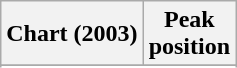<table class="wikitable sortable plainrowheaders">
<tr>
<th>Chart (2003)</th>
<th>Peak<br>position</th>
</tr>
<tr>
</tr>
<tr>
</tr>
</table>
